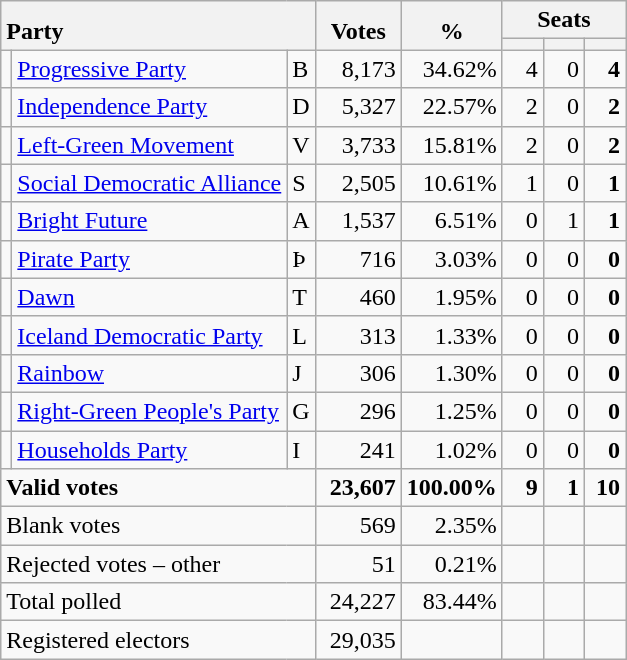<table class="wikitable" border="1" style="text-align:right;">
<tr>
<th style="text-align:left;" valign=bottom rowspan=2 colspan=3>Party</th>
<th align=center valign=bottom rowspan=2 width="50">Votes</th>
<th align=center valign=bottom rowspan=2 width="50">%</th>
<th colspan=3>Seats</th>
</tr>
<tr>
<th align=center valign=bottom width="20"><small></small></th>
<th align=center valign=bottom width="20"><small><a href='#'></a></small></th>
<th align=center valign=bottom width="20"><small></small></th>
</tr>
<tr>
<td></td>
<td align=left><a href='#'>Progressive Party</a></td>
<td align=left>B</td>
<td>8,173</td>
<td>34.62%</td>
<td>4</td>
<td>0</td>
<td><strong>4</strong></td>
</tr>
<tr>
<td></td>
<td align=left><a href='#'>Independence Party</a></td>
<td align=left>D</td>
<td>5,327</td>
<td>22.57%</td>
<td>2</td>
<td>0</td>
<td><strong>2</strong></td>
</tr>
<tr>
<td></td>
<td align=left><a href='#'>Left-Green Movement</a></td>
<td align=left>V</td>
<td>3,733</td>
<td>15.81%</td>
<td>2</td>
<td>0</td>
<td><strong>2</strong></td>
</tr>
<tr>
<td></td>
<td align=left style="white-space: nowrap;"><a href='#'>Social Democratic Alliance</a></td>
<td align=left>S</td>
<td>2,505</td>
<td>10.61%</td>
<td>1</td>
<td>0</td>
<td><strong>1</strong></td>
</tr>
<tr>
<td></td>
<td align=left><a href='#'>Bright Future</a></td>
<td align=left>A</td>
<td>1,537</td>
<td>6.51%</td>
<td>0</td>
<td>1</td>
<td><strong>1</strong></td>
</tr>
<tr>
<td></td>
<td align=left><a href='#'>Pirate Party</a></td>
<td align=left>Þ</td>
<td>716</td>
<td>3.03%</td>
<td>0</td>
<td>0</td>
<td><strong>0</strong></td>
</tr>
<tr>
<td></td>
<td align=left><a href='#'>Dawn</a></td>
<td align=left>T</td>
<td>460</td>
<td>1.95%</td>
<td>0</td>
<td>0</td>
<td><strong>0</strong></td>
</tr>
<tr>
<td></td>
<td align=left><a href='#'>Iceland Democratic Party</a></td>
<td align=left>L</td>
<td>313</td>
<td>1.33%</td>
<td>0</td>
<td>0</td>
<td><strong>0</strong></td>
</tr>
<tr>
<td></td>
<td align=left><a href='#'>Rainbow</a></td>
<td align=left>J</td>
<td>306</td>
<td>1.30%</td>
<td>0</td>
<td>0</td>
<td><strong>0</strong></td>
</tr>
<tr>
<td></td>
<td align=left><a href='#'>Right-Green People's Party</a></td>
<td align=left>G</td>
<td>296</td>
<td>1.25%</td>
<td>0</td>
<td>0</td>
<td><strong>0</strong></td>
</tr>
<tr>
<td></td>
<td align=left><a href='#'>Households Party</a></td>
<td align=left>I</td>
<td>241</td>
<td>1.02%</td>
<td>0</td>
<td>0</td>
<td><strong>0</strong></td>
</tr>
<tr style="font-weight:bold">
<td align=left colspan=3>Valid votes</td>
<td>23,607</td>
<td>100.00%</td>
<td>9</td>
<td>1</td>
<td>10</td>
</tr>
<tr>
<td align=left colspan=3>Blank votes</td>
<td>569</td>
<td>2.35%</td>
<td></td>
<td></td>
<td></td>
</tr>
<tr>
<td align=left colspan=3>Rejected votes – other</td>
<td>51</td>
<td>0.21%</td>
<td></td>
<td></td>
<td></td>
</tr>
<tr>
<td align=left colspan=3>Total polled</td>
<td>24,227</td>
<td>83.44%</td>
<td></td>
<td></td>
<td></td>
</tr>
<tr>
<td align=left colspan=3>Registered electors</td>
<td>29,035</td>
<td></td>
<td></td>
<td></td>
<td></td>
</tr>
</table>
